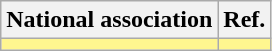<table class="wikitable">
<tr>
<th>National association</th>
<th>Ref.</th>
</tr>
<tr bgcolor="#FFF68F">
<td><strong></strong></td>
<td></td>
</tr>
</table>
